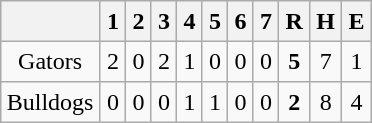<table align = right border="2" cellpadding="4" cellspacing="0" style="margin: 1em 1em 1em 1em; background: #F9F9F9; border: 1px #aaa solid; border-collapse: collapse;">
<tr align=center style="background: #F2F2F2;">
<th></th>
<th>1</th>
<th>2</th>
<th>3</th>
<th>4</th>
<th>5</th>
<th>6</th>
<th>7</th>
<th>R</th>
<th>H</th>
<th>E</th>
</tr>
<tr align=center>
<td>Gators</td>
<td>2</td>
<td>0</td>
<td>2</td>
<td>1</td>
<td>0</td>
<td>0</td>
<td>0</td>
<td><strong>5</strong></td>
<td>7</td>
<td>1</td>
</tr>
<tr align=center>
<td>Bulldogs</td>
<td>0</td>
<td>0</td>
<td>0</td>
<td>1</td>
<td>1</td>
<td>0</td>
<td>0</td>
<td><strong>2</strong></td>
<td>8</td>
<td>4</td>
</tr>
</table>
